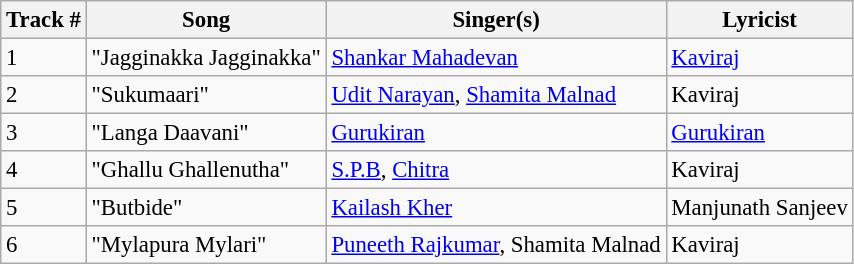<table class="wikitable" style="font-size:95%;">
<tr>
<th>Track #</th>
<th>Song</th>
<th>Singer(s)</th>
<th>Lyricist</th>
</tr>
<tr>
<td>1</td>
<td>"Jagginakka Jagginakka"</td>
<td><a href='#'>Shankar Mahadevan</a></td>
<td><a href='#'>Kaviraj</a></td>
</tr>
<tr>
<td>2</td>
<td>"Sukumaari"</td>
<td><a href='#'>Udit Narayan</a>, <a href='#'>Shamita Malnad</a></td>
<td>Kaviraj</td>
</tr>
<tr>
<td>3</td>
<td>"Langa Daavani"</td>
<td><a href='#'>Gurukiran</a></td>
<td><a href='#'>Gurukiran</a></td>
</tr>
<tr>
<td>4</td>
<td>"Ghallu Ghallenutha"</td>
<td><a href='#'>S.P.B</a>, <a href='#'>Chitra</a></td>
<td>Kaviraj</td>
</tr>
<tr>
<td>5</td>
<td>"Butbide"</td>
<td><a href='#'>Kailash Kher</a></td>
<td>Manjunath Sanjeev</td>
</tr>
<tr>
<td>6</td>
<td>"Mylapura Mylari"</td>
<td><a href='#'>Puneeth Rajkumar</a>, Shamita Malnad</td>
<td>Kaviraj</td>
</tr>
</table>
